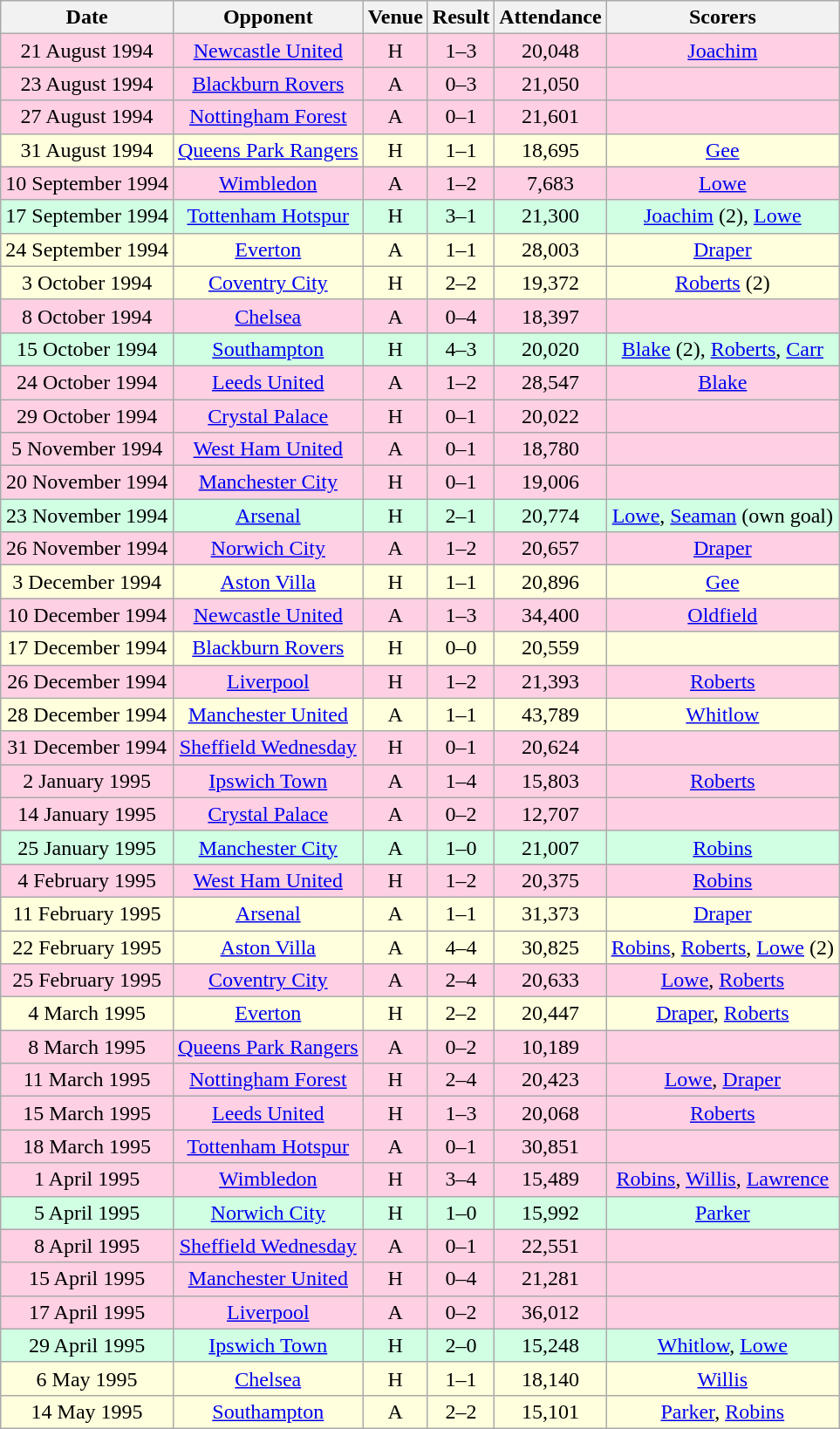<table class="wikitable sortable" style="font-size:100%; text-align:center">
<tr>
<th>Date</th>
<th>Opponent</th>
<th>Venue</th>
<th>Result</th>
<th>Attendance</th>
<th>Scorers</th>
</tr>
<tr style="background-color: #ffd0e3;">
<td>21 August 1994</td>
<td><a href='#'>Newcastle United</a></td>
<td>H</td>
<td>1–3</td>
<td>20,048</td>
<td><a href='#'>Joachim</a></td>
</tr>
<tr style="background-color: #ffd0e3;">
<td>23 August 1994</td>
<td><a href='#'>Blackburn Rovers</a></td>
<td>A</td>
<td>0–3</td>
<td>21,050</td>
<td></td>
</tr>
<tr style="background-color: #ffd0e3;">
<td>27 August 1994</td>
<td><a href='#'>Nottingham Forest</a></td>
<td>A</td>
<td>0–1</td>
<td>21,601</td>
<td></td>
</tr>
<tr style="background-color: #ffffdd;">
<td>31 August 1994</td>
<td><a href='#'>Queens Park Rangers</a></td>
<td>H</td>
<td>1–1</td>
<td>18,695</td>
<td><a href='#'>Gee</a></td>
</tr>
<tr style="background-color: #ffd0e3;">
<td>10 September 1994</td>
<td><a href='#'>Wimbledon</a></td>
<td>A</td>
<td>1–2</td>
<td>7,683</td>
<td><a href='#'>Lowe</a></td>
</tr>
<tr style="background-color: #d0ffe3;">
<td>17 September 1994</td>
<td><a href='#'>Tottenham Hotspur</a></td>
<td>H</td>
<td>3–1</td>
<td>21,300</td>
<td><a href='#'>Joachim</a> (2), <a href='#'>Lowe</a></td>
</tr>
<tr style="background-color: #ffffdd;">
<td>24 September 1994</td>
<td><a href='#'>Everton</a></td>
<td>A</td>
<td>1–1</td>
<td>28,003</td>
<td><a href='#'>Draper</a></td>
</tr>
<tr style="background-color: #ffffdd;">
<td>3 October 1994</td>
<td><a href='#'>Coventry City</a></td>
<td>H</td>
<td>2–2</td>
<td>19,372</td>
<td><a href='#'>Roberts</a> (2)</td>
</tr>
<tr style="background-color: #ffd0e3;">
<td>8 October 1994</td>
<td><a href='#'>Chelsea</a></td>
<td>A</td>
<td>0–4</td>
<td>18,397</td>
<td></td>
</tr>
<tr style="background-color: #d0ffe3;">
<td>15 October 1994</td>
<td><a href='#'>Southampton</a></td>
<td>H</td>
<td>4–3</td>
<td>20,020</td>
<td><a href='#'>Blake</a> (2), <a href='#'>Roberts</a>, <a href='#'>Carr</a></td>
</tr>
<tr style="background-color: #ffd0e3;">
<td>24 October 1994</td>
<td><a href='#'>Leeds United</a></td>
<td>A</td>
<td>1–2</td>
<td>28,547</td>
<td><a href='#'>Blake</a></td>
</tr>
<tr style="background-color: #ffd0e3;">
<td>29 October 1994</td>
<td><a href='#'>Crystal Palace</a></td>
<td>H</td>
<td>0–1</td>
<td>20,022</td>
<td></td>
</tr>
<tr style="background-color: #ffd0e3;">
<td>5 November 1994</td>
<td><a href='#'>West Ham United</a></td>
<td>A</td>
<td>0–1</td>
<td>18,780</td>
<td></td>
</tr>
<tr style="background-color: #ffd0e3;">
<td>20 November 1994</td>
<td><a href='#'>Manchester City</a></td>
<td>H</td>
<td>0–1</td>
<td>19,006</td>
<td></td>
</tr>
<tr style="background-color: #d0ffe3;">
<td>23 November 1994</td>
<td><a href='#'>Arsenal</a></td>
<td>H</td>
<td>2–1</td>
<td>20,774</td>
<td><a href='#'>Lowe</a>, <a href='#'>Seaman</a> (own goal)</td>
</tr>
<tr style="background-color: #ffd0e3;">
<td>26 November 1994</td>
<td><a href='#'>Norwich City</a></td>
<td>A</td>
<td>1–2</td>
<td>20,657</td>
<td><a href='#'>Draper</a></td>
</tr>
<tr style="background-color: #ffffdd;">
<td>3 December 1994</td>
<td><a href='#'>Aston Villa</a></td>
<td>H</td>
<td>1–1</td>
<td>20,896</td>
<td><a href='#'>Gee</a></td>
</tr>
<tr style="background-color: #ffd0e3;">
<td>10 December 1994</td>
<td><a href='#'>Newcastle United</a></td>
<td>A</td>
<td>1–3</td>
<td>34,400</td>
<td><a href='#'>Oldfield</a></td>
</tr>
<tr style="background-color: #ffffdd;">
<td>17 December 1994</td>
<td><a href='#'>Blackburn Rovers</a></td>
<td>H</td>
<td>0–0</td>
<td>20,559</td>
<td></td>
</tr>
<tr style="background-color: #ffd0e3;">
<td>26 December 1994</td>
<td><a href='#'>Liverpool</a></td>
<td>H</td>
<td>1–2</td>
<td>21,393</td>
<td><a href='#'>Roberts</a></td>
</tr>
<tr style="background-color: #ffffdd;">
<td>28 December 1994</td>
<td><a href='#'>Manchester United</a></td>
<td>A</td>
<td>1–1</td>
<td>43,789</td>
<td><a href='#'>Whitlow</a></td>
</tr>
<tr style="background-color: #ffd0e3;">
<td>31 December 1994</td>
<td><a href='#'>Sheffield Wednesday</a></td>
<td>H</td>
<td>0–1</td>
<td>20,624</td>
<td></td>
</tr>
<tr style="background-color: #ffd0e3;">
<td>2 January 1995</td>
<td><a href='#'>Ipswich Town</a></td>
<td>A</td>
<td>1–4</td>
<td>15,803</td>
<td><a href='#'>Roberts</a></td>
</tr>
<tr style="background-color: #ffd0e3;">
<td>14 January 1995</td>
<td><a href='#'>Crystal Palace</a></td>
<td>A</td>
<td>0–2</td>
<td>12,707</td>
<td></td>
</tr>
<tr style="background-color: #d0ffe3;">
<td>25 January 1995</td>
<td><a href='#'>Manchester City</a></td>
<td>A</td>
<td>1–0</td>
<td>21,007</td>
<td><a href='#'>Robins</a></td>
</tr>
<tr style="background-color: #ffd0e3;">
<td>4 February 1995</td>
<td><a href='#'>West Ham United</a></td>
<td>H</td>
<td>1–2</td>
<td>20,375</td>
<td><a href='#'>Robins</a></td>
</tr>
<tr style="background-color: #ffffdd;">
<td>11 February 1995</td>
<td><a href='#'>Arsenal</a></td>
<td>A</td>
<td>1–1</td>
<td>31,373</td>
<td><a href='#'>Draper</a></td>
</tr>
<tr style="background-color: #ffffdd;">
<td>22 February 1995</td>
<td><a href='#'>Aston Villa</a></td>
<td>A</td>
<td>4–4</td>
<td>30,825</td>
<td><a href='#'>Robins</a>, <a href='#'>Roberts</a>, <a href='#'>Lowe</a> (2)</td>
</tr>
<tr style="background-color: #ffd0e3;">
<td>25 February 1995</td>
<td><a href='#'>Coventry City</a></td>
<td>A</td>
<td>2–4</td>
<td>20,633</td>
<td><a href='#'>Lowe</a>, <a href='#'>Roberts</a></td>
</tr>
<tr style="background-color: #ffffdd;">
<td>4 March 1995</td>
<td><a href='#'>Everton</a></td>
<td>H</td>
<td>2–2</td>
<td>20,447</td>
<td><a href='#'>Draper</a>, <a href='#'>Roberts</a></td>
</tr>
<tr style="background-color: #ffd0e3;">
<td>8 March 1995</td>
<td><a href='#'>Queens Park Rangers</a></td>
<td>A</td>
<td>0–2</td>
<td>10,189</td>
<td></td>
</tr>
<tr style="background-color: #ffd0e3;">
<td>11 March 1995</td>
<td><a href='#'>Nottingham Forest</a></td>
<td>H</td>
<td>2–4</td>
<td>20,423</td>
<td><a href='#'>Lowe</a>, <a href='#'>Draper</a></td>
</tr>
<tr style="background-color: #ffd0e3;">
<td>15 March 1995</td>
<td><a href='#'>Leeds United</a></td>
<td>H</td>
<td>1–3</td>
<td>20,068</td>
<td><a href='#'>Roberts</a></td>
</tr>
<tr style="background-color: #ffd0e3;">
<td>18 March 1995</td>
<td><a href='#'>Tottenham Hotspur</a></td>
<td>A</td>
<td>0–1</td>
<td>30,851</td>
<td></td>
</tr>
<tr style="background-color: #ffd0e3;">
<td>1 April 1995</td>
<td><a href='#'>Wimbledon</a></td>
<td>H</td>
<td>3–4</td>
<td>15,489</td>
<td><a href='#'>Robins</a>, <a href='#'>Willis</a>, <a href='#'>Lawrence</a></td>
</tr>
<tr style="background-color: #d0ffe3;">
<td>5 April 1995</td>
<td><a href='#'>Norwich City</a></td>
<td>H</td>
<td>1–0</td>
<td>15,992</td>
<td><a href='#'>Parker</a></td>
</tr>
<tr style="background-color: #ffd0e3;">
<td>8 April 1995</td>
<td><a href='#'>Sheffield Wednesday</a></td>
<td>A</td>
<td>0–1</td>
<td>22,551</td>
<td></td>
</tr>
<tr style="background-color: #ffd0e3;">
<td>15 April 1995</td>
<td><a href='#'>Manchester United</a></td>
<td>H</td>
<td>0–4</td>
<td>21,281</td>
<td></td>
</tr>
<tr style="background-color: #ffd0e3;">
<td>17 April 1995</td>
<td><a href='#'>Liverpool</a></td>
<td>A</td>
<td>0–2</td>
<td>36,012</td>
<td></td>
</tr>
<tr style="background-color: #d0ffe3;">
<td>29 April 1995</td>
<td><a href='#'>Ipswich Town</a></td>
<td>H</td>
<td>2–0</td>
<td>15,248</td>
<td><a href='#'>Whitlow</a>, <a href='#'>Lowe</a></td>
</tr>
<tr style="background-color: #ffffdd;">
<td>6 May 1995</td>
<td><a href='#'>Chelsea</a></td>
<td>H</td>
<td>1–1</td>
<td>18,140</td>
<td><a href='#'>Willis</a></td>
</tr>
<tr style="background-color: #ffffdd;">
<td>14 May 1995</td>
<td><a href='#'>Southampton</a></td>
<td>A</td>
<td>2–2</td>
<td>15,101</td>
<td><a href='#'>Parker</a>, <a href='#'>Robins</a></td>
</tr>
</table>
